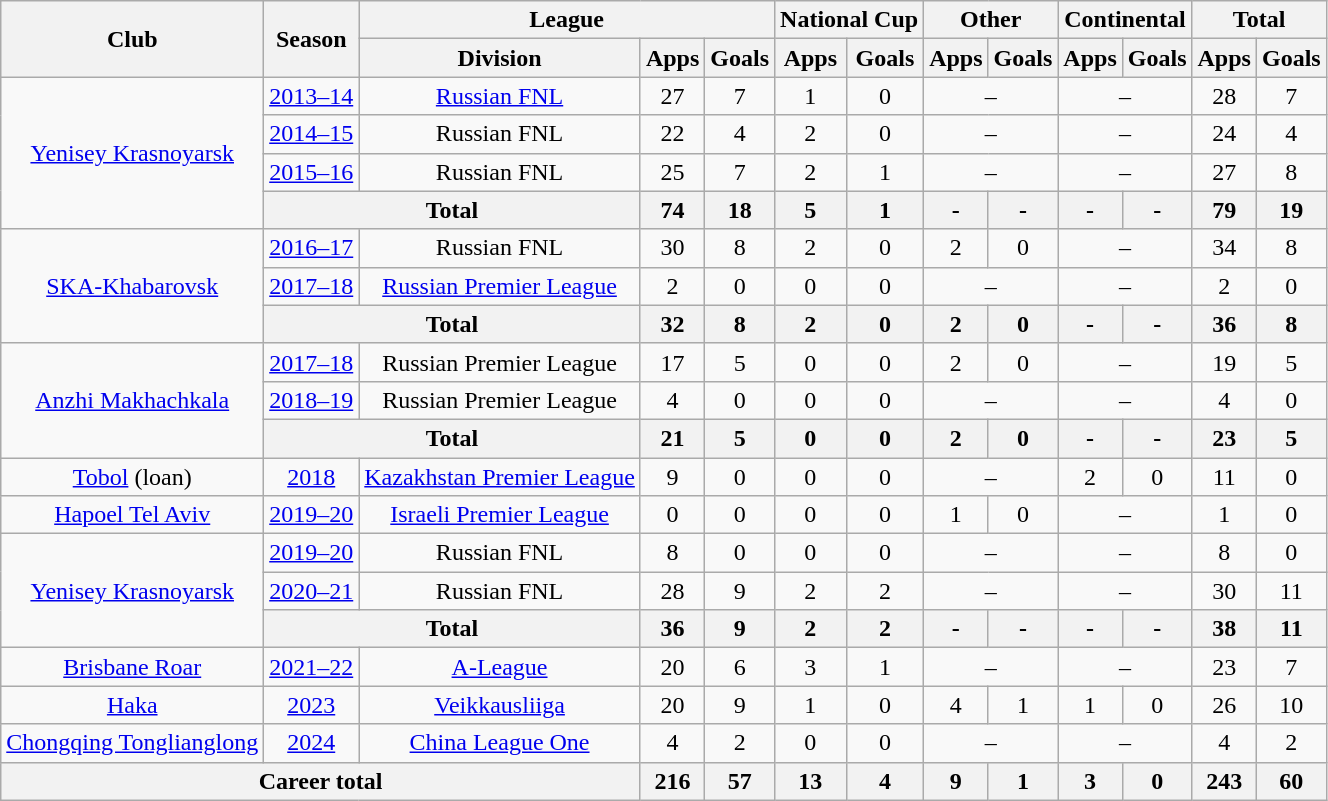<table class="wikitable" style="text-align: center;">
<tr>
<th rowspan="2">Club</th>
<th rowspan="2">Season</th>
<th colspan="3">League</th>
<th colspan="2">National Cup</th>
<th colspan="2">Other</th>
<th colspan="2">Continental</th>
<th colspan="2">Total</th>
</tr>
<tr>
<th>Division</th>
<th>Apps</th>
<th>Goals</th>
<th>Apps</th>
<th>Goals</th>
<th>Apps</th>
<th>Goals</th>
<th>Apps</th>
<th>Goals</th>
<th>Apps</th>
<th>Goals</th>
</tr>
<tr>
<td rowspan="4" valign="center"><a href='#'>Yenisey Krasnoyarsk</a></td>
<td><a href='#'>2013–14</a></td>
<td><a href='#'>Russian FNL</a></td>
<td>27</td>
<td>7</td>
<td>1</td>
<td>0</td>
<td colspan="2">–</td>
<td colspan="2">–</td>
<td>28</td>
<td>7</td>
</tr>
<tr>
<td><a href='#'>2014–15</a></td>
<td>Russian FNL</td>
<td>22</td>
<td>4</td>
<td>2</td>
<td>0</td>
<td colspan="2">–</td>
<td colspan="2">–</td>
<td>24</td>
<td>4</td>
</tr>
<tr>
<td><a href='#'>2015–16</a></td>
<td>Russian FNL</td>
<td>25</td>
<td>7</td>
<td>2</td>
<td>1</td>
<td colspan="2">–</td>
<td colspan="2">–</td>
<td>27</td>
<td>8</td>
</tr>
<tr>
<th colspan="2">Total</th>
<th>74</th>
<th>18</th>
<th>5</th>
<th>1</th>
<th>-</th>
<th>-</th>
<th>-</th>
<th>-</th>
<th>79</th>
<th>19</th>
</tr>
<tr>
<td rowspan="3" valign="center"><a href='#'>SKA-Khabarovsk</a></td>
<td><a href='#'>2016–17</a></td>
<td>Russian FNL</td>
<td>30</td>
<td>8</td>
<td>2</td>
<td>0</td>
<td>2</td>
<td>0</td>
<td colspan="2">–</td>
<td>34</td>
<td>8</td>
</tr>
<tr>
<td><a href='#'>2017–18</a></td>
<td><a href='#'>Russian Premier League</a></td>
<td>2</td>
<td>0</td>
<td>0</td>
<td>0</td>
<td colspan="2">–</td>
<td colspan="2">–</td>
<td>2</td>
<td>0</td>
</tr>
<tr>
<th colspan="2">Total</th>
<th>32</th>
<th>8</th>
<th>2</th>
<th>0</th>
<th>2</th>
<th>0</th>
<th>-</th>
<th>-</th>
<th>36</th>
<th>8</th>
</tr>
<tr>
<td rowspan="3" valign="center"><a href='#'>Anzhi Makhachkala</a></td>
<td><a href='#'>2017–18</a></td>
<td>Russian Premier League</td>
<td>17</td>
<td>5</td>
<td>0</td>
<td>0</td>
<td>2</td>
<td>0</td>
<td colspan="2">–</td>
<td>19</td>
<td>5</td>
</tr>
<tr>
<td><a href='#'>2018–19</a></td>
<td>Russian Premier League</td>
<td>4</td>
<td>0</td>
<td>0</td>
<td>0</td>
<td colspan="2">–</td>
<td colspan="2">–</td>
<td>4</td>
<td>0</td>
</tr>
<tr>
<th colspan="2">Total</th>
<th>21</th>
<th>5</th>
<th>0</th>
<th>0</th>
<th>2</th>
<th>0</th>
<th>-</th>
<th>-</th>
<th>23</th>
<th>5</th>
</tr>
<tr>
<td valign="center"><a href='#'>Tobol</a> (loan)</td>
<td><a href='#'>2018</a></td>
<td><a href='#'>Kazakhstan Premier League</a></td>
<td>9</td>
<td>0</td>
<td>0</td>
<td>0</td>
<td colspan="2">–</td>
<td>2</td>
<td>0</td>
<td>11</td>
<td>0</td>
</tr>
<tr>
<td valign="center"><a href='#'>Hapoel Tel Aviv</a></td>
<td><a href='#'>2019–20</a></td>
<td><a href='#'>Israeli Premier League</a></td>
<td>0</td>
<td>0</td>
<td>0</td>
<td>0</td>
<td>1</td>
<td>0</td>
<td colspan="2">–</td>
<td>1</td>
<td>0</td>
</tr>
<tr>
<td rowspan="3" valign="center"><a href='#'>Yenisey Krasnoyarsk</a></td>
<td><a href='#'>2019–20</a></td>
<td>Russian FNL</td>
<td>8</td>
<td>0</td>
<td>0</td>
<td>0</td>
<td colspan="2">–</td>
<td colspan="2">–</td>
<td>8</td>
<td>0</td>
</tr>
<tr>
<td><a href='#'>2020–21</a></td>
<td>Russian FNL</td>
<td>28</td>
<td>9</td>
<td>2</td>
<td>2</td>
<td colspan="2">–</td>
<td colspan="2">–</td>
<td>30</td>
<td>11</td>
</tr>
<tr>
<th colspan="2">Total</th>
<th>36</th>
<th>9</th>
<th>2</th>
<th>2</th>
<th>-</th>
<th>-</th>
<th>-</th>
<th>-</th>
<th>38</th>
<th>11</th>
</tr>
<tr>
<td valign="center"><a href='#'>Brisbane Roar</a></td>
<td><a href='#'>2021–22</a></td>
<td><a href='#'>A-League</a></td>
<td>20</td>
<td>6</td>
<td>3</td>
<td>1</td>
<td colspan="2">–</td>
<td colspan="2">–</td>
<td>23</td>
<td>7</td>
</tr>
<tr>
<td valign="center"><a href='#'>Haka</a></td>
<td><a href='#'>2023</a></td>
<td><a href='#'>Veikkausliiga</a></td>
<td>20</td>
<td>9</td>
<td>1</td>
<td>0</td>
<td>4</td>
<td>1</td>
<td>1</td>
<td>0</td>
<td>26</td>
<td>10</td>
</tr>
<tr>
<td><a href='#'>Chongqing Tonglianglong</a></td>
<td><a href='#'>2024</a></td>
<td><a href='#'>China League One</a></td>
<td>4</td>
<td>2</td>
<td>0</td>
<td>0</td>
<td colspan="2">–</td>
<td colspan="2">–</td>
<td>4</td>
<td>2</td>
</tr>
<tr>
<th colspan="3">Career total</th>
<th>216</th>
<th>57</th>
<th>13</th>
<th>4</th>
<th>9</th>
<th>1</th>
<th>3</th>
<th>0</th>
<th>243</th>
<th>60</th>
</tr>
</table>
